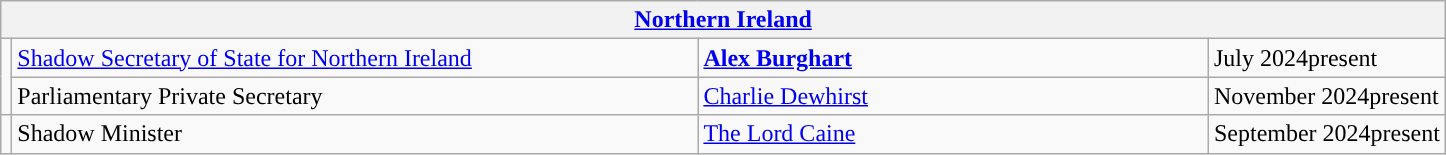<table class="wikitable">
<tr>
<th colspan="4"><a href='#'>Northern Ireland</a></th>
</tr>
<tr>
<td rowspan="2" style="background: "></td>
<td style="width: 450px;"><a href='#'>Shadow Secretary of State for Northern Ireland</a></td>
<td style="width: 333px;"><strong><a href='#'>Alex Burghart</a></strong></td>
<td>July 2024present</td>
</tr>
<tr>
<td>Parliamentary Private Secretary</td>
<td><a href='#'>Charlie Dewhirst</a></td>
<td>November 2024present</td>
</tr>
<tr>
<td style="background: "></td>
<td>Shadow Minister</td>
<td><a href='#'>The Lord Caine</a></td>
<td>September 2024present</td>
</tr>
</table>
